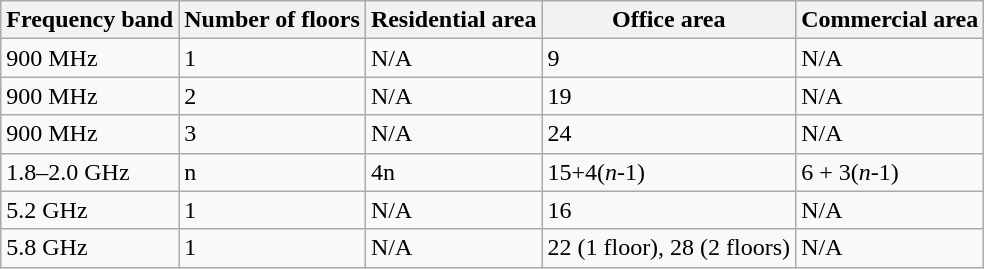<table class="wikitable">
<tr>
<th>Frequency band</th>
<th>Number of floors</th>
<th>Residential area</th>
<th>Office area</th>
<th>Commercial area</th>
</tr>
<tr>
<td>900 MHz</td>
<td>1</td>
<td>N/A</td>
<td>9</td>
<td>N/A</td>
</tr>
<tr>
<td>900 MHz</td>
<td>2</td>
<td>N/A</td>
<td>19</td>
<td>N/A</td>
</tr>
<tr>
<td>900 MHz</td>
<td>3</td>
<td>N/A</td>
<td>24</td>
<td>N/A</td>
</tr>
<tr>
<td>1.8–2.0 GHz</td>
<td>n</td>
<td>4n</td>
<td>15+4(<em>n</em>-1)</td>
<td>6 + 3(<em>n</em>-1)</td>
</tr>
<tr>
<td>5.2 GHz</td>
<td>1</td>
<td>N/A</td>
<td>16</td>
<td>N/A</td>
</tr>
<tr>
<td>5.8 GHz</td>
<td>1</td>
<td>N/A</td>
<td>22 (1 floor), 28 (2 floors)</td>
<td>N/A</td>
</tr>
</table>
